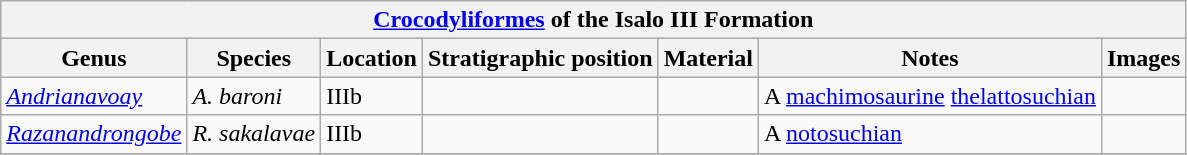<table class="wikitable" align="center">
<tr>
<th colspan="7" align="center"><a href='#'>Crocodyliformes</a> of the Isalo III Formation</th>
</tr>
<tr>
<th>Genus</th>
<th>Species</th>
<th>Location</th>
<th>Stratigraphic position</th>
<th>Material</th>
<th>Notes</th>
<th>Images</th>
</tr>
<tr>
<td><em><a href='#'>Andrianavoay</a></em></td>
<td><em>A. baroni</em></td>
<td>IIIb</td>
<td></td>
<td></td>
<td>A  <a href='#'>machimosaurine</a> <a href='#'>thelattosuchian</a></td>
<td></td>
</tr>
<tr>
<td><em><a href='#'>Razanandrongobe</a></em></td>
<td><em>R. sakalavae</em></td>
<td>IIIb</td>
<td></td>
<td></td>
<td>A <a href='#'>notosuchian</a></td>
<td></td>
</tr>
<tr>
</tr>
</table>
